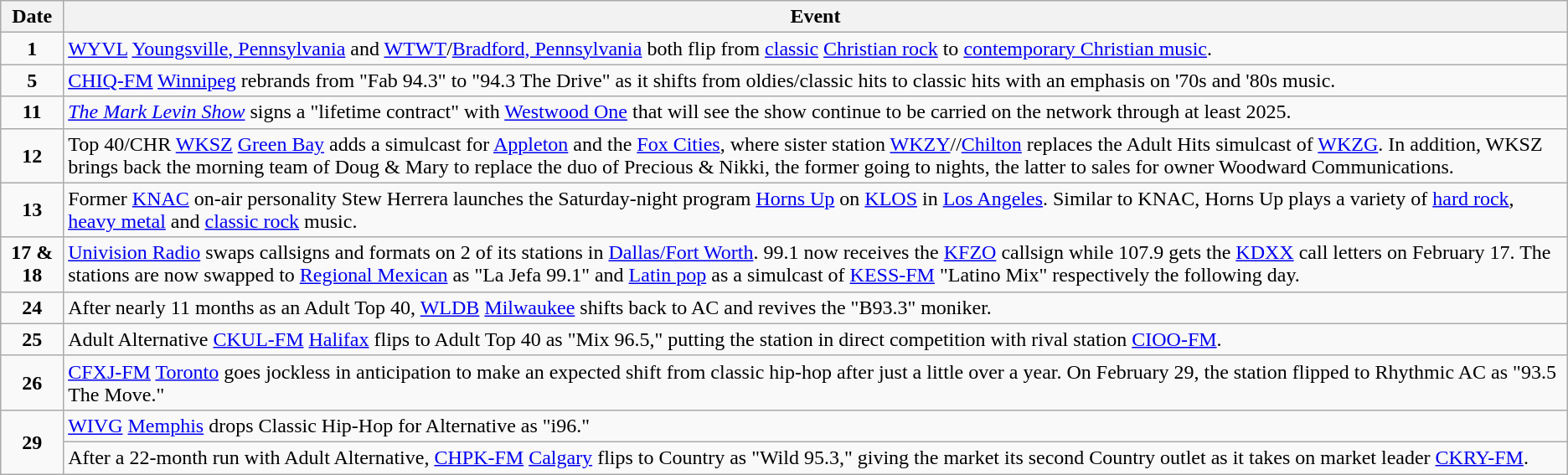<table class="wikitable">
<tr>
<th>Date</th>
<th>Event</th>
</tr>
<tr>
<td style="text-align:center;"><strong>1</strong></td>
<td><a href='#'>WYVL</a> <a href='#'>Youngsville, Pennsylvania</a> and <a href='#'>WTWT</a>/<a href='#'>Bradford, Pennsylvania</a> both flip from <a href='#'>classic</a> <a href='#'>Christian rock</a> to <a href='#'>contemporary Christian music</a>.</td>
</tr>
<tr>
<td style="text-align:center;"><strong>5</strong></td>
<td><a href='#'>CHIQ-FM</a> <a href='#'>Winnipeg</a> rebrands from "Fab 94.3" to "94.3 The Drive" as it shifts from oldies/classic hits to classic hits with an emphasis on '70s and '80s music.</td>
</tr>
<tr>
<td style="text-align:center;"><strong>11</strong></td>
<td><em><a href='#'>The Mark Levin Show</a></em> signs a "lifetime contract" with <a href='#'>Westwood One</a> that will see the show continue to be carried on the network through at least 2025.</td>
</tr>
<tr>
<td style="text-align:center;"><strong>12</strong></td>
<td>Top 40/CHR <a href='#'>WKSZ</a> <a href='#'>Green Bay</a> adds a simulcast for <a href='#'>Appleton</a> and the <a href='#'>Fox Cities</a>, where sister station <a href='#'>WKZY</a>//<a href='#'>Chilton</a> replaces the Adult Hits simulcast of <a href='#'>WKZG</a>. In addition, WKSZ brings back the morning team of Doug & Mary to replace the duo of Precious & Nikki, the former going to nights, the latter to sales for owner Woodward Communications.</td>
</tr>
<tr>
<td style="text-align:center;"><strong>13</strong></td>
<td>Former <a href='#'>KNAC</a> on-air personality Stew Herrera launches the Saturday-night program <a href='#'>Horns Up</a> on <a href='#'>KLOS</a> in <a href='#'>Los Angeles</a>. Similar to KNAC, Horns Up plays a variety of <a href='#'>hard rock</a>, <a href='#'>heavy metal</a> and <a href='#'>classic rock</a> music.</td>
</tr>
<tr>
<td style="text-align:center;"><strong>17 & 18</strong></td>
<td><a href='#'>Univision Radio</a> swaps callsigns and formats on 2 of its stations in <a href='#'>Dallas/Fort Worth</a>. 99.1 now receives the <a href='#'>KFZO</a> callsign while 107.9 gets the <a href='#'>KDXX</a> call letters on February 17. The stations are now swapped to <a href='#'>Regional Mexican</a> as "La Jefa 99.1" and <a href='#'>Latin pop</a> as a simulcast of <a href='#'>KESS-FM</a> "Latino Mix" respectively the following day.</td>
</tr>
<tr>
<td style="text-align:center;"><strong>24</strong></td>
<td>After nearly 11 months as an Adult Top 40, <a href='#'>WLDB</a> <a href='#'>Milwaukee</a> shifts back to AC and revives the "B93.3" moniker.</td>
</tr>
<tr>
<td style="text-align:center;"><strong>25</strong></td>
<td>Adult Alternative <a href='#'>CKUL-FM</a> <a href='#'>Halifax</a> flips to Adult Top 40 as "Mix 96.5," putting the station in direct competition with rival station <a href='#'>CIOO-FM</a>.</td>
</tr>
<tr>
<td style="text-align:center;"><strong>26</strong></td>
<td><a href='#'>CFXJ-FM</a> <a href='#'>Toronto</a> goes jockless in anticipation to make an expected shift from classic hip-hop after just a little over a year. On February 29, the station flipped to Rhythmic AC as "93.5 The Move."</td>
</tr>
<tr>
<td style="text-align:center;" rowspan=2><strong>29</strong></td>
<td><a href='#'>WIVG</a> <a href='#'>Memphis</a> drops Classic Hip-Hop for Alternative as "i96."</td>
</tr>
<tr>
<td>After a 22-month run with Adult Alternative, <a href='#'>CHPK-FM</a> <a href='#'>Calgary</a> flips to Country as "Wild 95.3," giving the market its second Country outlet as it takes on market leader <a href='#'>CKRY-FM</a>.</td>
</tr>
</table>
